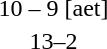<table style="text-align:center">
<tr>
<th width=200></th>
<th width=100></th>
<th width=200></th>
</tr>
<tr>
<td align=right><strong></strong></td>
<td>10 – 9 [aet]</td>
<td align=left></td>
</tr>
<tr>
<td align=right><strong></strong></td>
<td>13–2</td>
<td align=left></td>
</tr>
</table>
